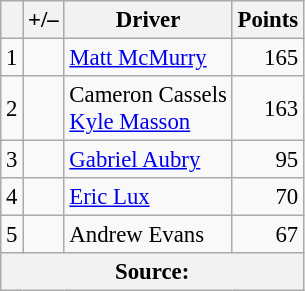<table class="wikitable" style="font-size: 95%;">
<tr>
<th scope="col"></th>
<th scope="col">+/–</th>
<th scope="col">Driver</th>
<th scope="col">Points</th>
</tr>
<tr>
<td align=center>1</td>
<td align="left"></td>
<td> <a href='#'>Matt McMurry</a></td>
<td align=right>165</td>
</tr>
<tr>
<td align=center>2</td>
<td align="left"></td>
<td> Cameron Cassels<br> <a href='#'>Kyle Masson</a></td>
<td align=right>163</td>
</tr>
<tr>
<td align=center>3</td>
<td align="left"></td>
<td> <a href='#'>Gabriel Aubry</a></td>
<td align=right>95</td>
</tr>
<tr>
<td align=center>4</td>
<td align="left"></td>
<td> <a href='#'>Eric Lux</a></td>
<td align=right>70</td>
</tr>
<tr>
<td align=center>5</td>
<td align="left"></td>
<td> Andrew Evans</td>
<td align=right>67</td>
</tr>
<tr>
<th colspan=5>Source:</th>
</tr>
</table>
